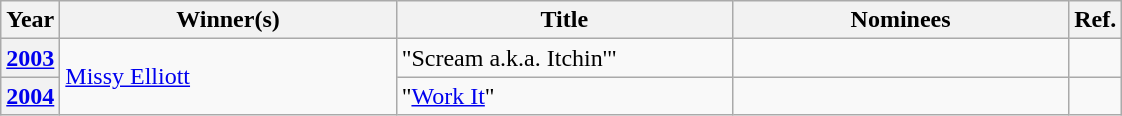<table class="wikitable sortable">
<tr>
<th scope="col">Year</th>
<th scope="col" width="30%">Winner(s)</th>
<th scope="col" width="30%">Title</th>
<th scope="col" class="unsortable" width="30%">Nominees</th>
<th scope="col" class="unsortable">Ref.</th>
</tr>
<tr>
<th scope="row" align="center"><a href='#'>2003</a></th>
<td rowspan="2"><a href='#'>Missy Elliott</a></td>
<td>"Scream a.k.a. Itchin'"</td>
<td></td>
<td align="center"></td>
</tr>
<tr>
<th scope="row" align="center"><a href='#'>2004</a></th>
<td>"<a href='#'>Work It</a>"</td>
<td></td>
<td align="center"></td>
</tr>
</table>
